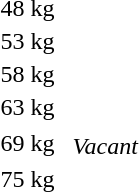<table>
<tr>
<td rowspan=2>48 kg<br></td>
<td rowspan=2></td>
<td rowspan=2></td>
<td></td>
</tr>
<tr>
<td></td>
</tr>
<tr>
<td rowspan=2>53 kg<br></td>
<td rowspan=2></td>
<td rowspan=2></td>
<td></td>
</tr>
<tr>
<td></td>
</tr>
<tr>
<td rowspan=2>58 kg<br></td>
<td rowspan=2></td>
<td rowspan=2></td>
<td></td>
</tr>
<tr>
<td></td>
</tr>
<tr>
<td rowspan=2>63 kg<br></td>
<td rowspan=2></td>
<td rowspan=2></td>
<td></td>
</tr>
<tr>
<td></td>
</tr>
<tr>
<td rowspan=2>69 kg<br></td>
<td rowspan=2></td>
<td rowspan=2></td>
<td></td>
</tr>
<tr>
<td><em>Vacant</em></td>
</tr>
<tr>
<td rowspan=2>75 kg<br></td>
<td rowspan=2></td>
<td rowspan=2></td>
<td></td>
</tr>
<tr>
<td></td>
</tr>
</table>
